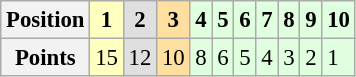<table class="wikitable" style="font-size: 95%;">
<tr>
<th>Position</th>
<th style="background:#ffffbf;">1</th>
<th style="background:#dfdfdf;">2</th>
<th style="background:#ffdf9f;">3</th>
<th style="background:#dfffdf;">4</th>
<th style="background:#dfffdf;">5</th>
<th style="background:#dfffdf;">6</th>
<th style="background:#dfffdf;">7</th>
<th style="background:#dfffdf;">8</th>
<th style="background:#dfffdf;">9</th>
<th style="background:#dfffdf;">10</th>
</tr>
<tr>
<th>Points</th>
<td style="background:#ffffbf;">15</td>
<td style="background:#dfdfdf;">12</td>
<td style="background:#ffdf9f;">10</td>
<td style="background:#dfffdf;">8</td>
<td style="background:#dfffdf;">6</td>
<td style="background:#dfffdf;">5</td>
<td style="background:#dfffdf;">4</td>
<td style="background:#dfffdf;">3</td>
<td style="background:#dfffdf;">2</td>
<td style="background:#dfffdf;">1</td>
</tr>
</table>
